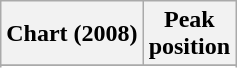<table class="wikitable sortable plainrowheaders" style="text-align:center">
<tr>
<th scope="col">Chart (2008)</th>
<th scope="col">Peak<br> position</th>
</tr>
<tr>
</tr>
<tr>
</tr>
<tr>
</tr>
<tr>
</tr>
<tr>
</tr>
<tr>
</tr>
</table>
